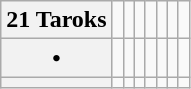<table class="wikitable">
<tr>
<th>21 Taroks</th>
<td></td>
<td></td>
<td></td>
<td></td>
<td></td>
<td></td>
<td></td>
</tr>
<tr>
<th>•</th>
<td></td>
<td></td>
<td></td>
<td></td>
<td></td>
<td></td>
<td></td>
</tr>
<tr>
<th></th>
<td></td>
<td></td>
<td></td>
<td></td>
<td></td>
<td></td>
<td></td>
</tr>
</table>
